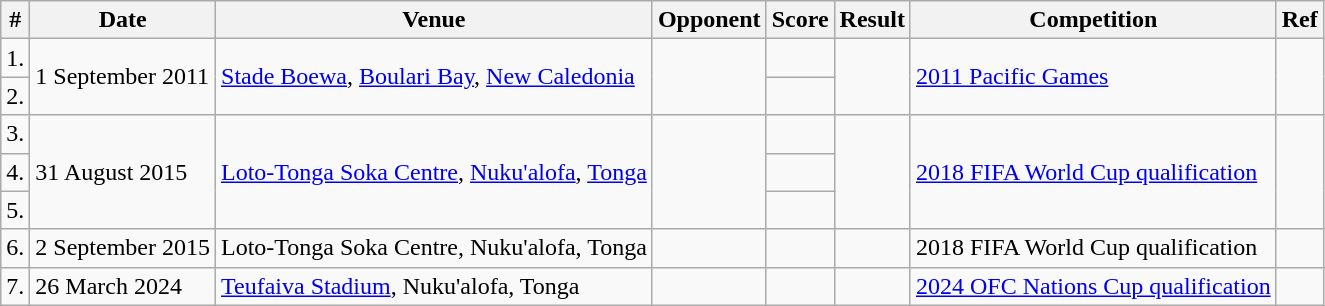<table class="wikitable">
<tr>
<th>#</th>
<th>Date</th>
<th>Venue</th>
<th>Opponent</th>
<th>Score</th>
<th>Result</th>
<th>Competition</th>
<th>Ref</th>
</tr>
<tr>
<td>1.</td>
<td rowspan="2">1 September 2011</td>
<td rowspan="2"><a href='#'>Stade Boewa</a>, <a href='#'>Boulari Bay</a>, <a href='#'>New Caledonia</a></td>
<td rowspan="2"></td>
<td></td>
<td rowspan="2"></td>
<td rowspan="2"><a href='#'>2011 Pacific Games</a></td>
<td rowspan="2"></td>
</tr>
<tr>
<td>2.</td>
<td></td>
</tr>
<tr>
<td>3.</td>
<td rowspan="3">31 August 2015</td>
<td rowspan="3"><a href='#'>Loto-Tonga Soka Centre</a>, <a href='#'>Nuku'alofa</a>, <a href='#'>Tonga</a></td>
<td rowspan="3"></td>
<td></td>
<td rowspan="3"></td>
<td rowspan="3"><a href='#'>2018 FIFA World Cup qualification</a></td>
<td rowspan="3"></td>
</tr>
<tr>
<td>4.</td>
<td></td>
</tr>
<tr>
<td>5.</td>
<td></td>
</tr>
<tr>
<td>6.</td>
<td>2 September 2015</td>
<td>Loto-Tonga Soka Centre, Nuku'alofa, Tonga</td>
<td></td>
<td></td>
<td></td>
<td>2018 FIFA World Cup qualification</td>
<td></td>
</tr>
<tr>
<td>7.</td>
<td>26 March 2024</td>
<td><a href='#'>Teufaiva Stadium</a>, Nuku'alofa, Tonga</td>
<td></td>
<td></td>
<td></td>
<td><a href='#'>2024 OFC Nations Cup qualification</a></td>
<td></td>
</tr>
</table>
